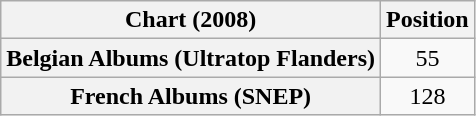<table class="wikitable sortable plainrowheaders" style="text-align:center">
<tr>
<th scope="col">Chart (2008)</th>
<th scope="col">Position</th>
</tr>
<tr>
<th scope="row">Belgian Albums (Ultratop Flanders)</th>
<td>55</td>
</tr>
<tr>
<th scope="row">French Albums (SNEP)</th>
<td>128</td>
</tr>
</table>
